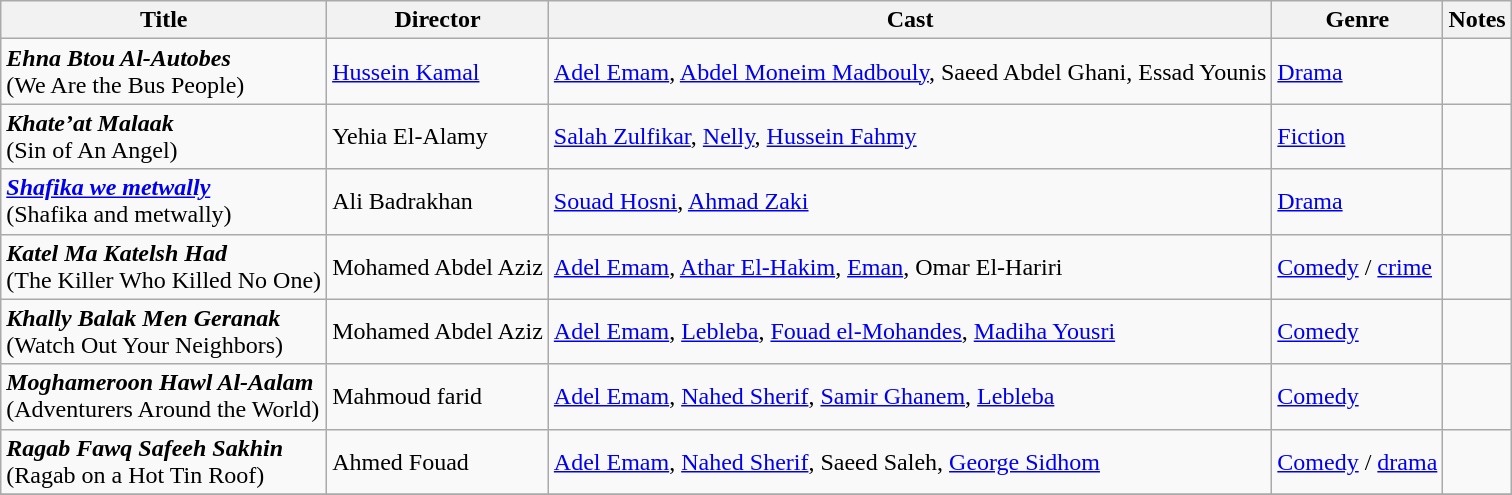<table class="wikitable">
<tr>
<th>Title</th>
<th>Director</th>
<th>Cast</th>
<th>Genre</th>
<th>Notes</th>
</tr>
<tr>
<td><strong><em>Ehna Btou Al-Autobes</em></strong><br>(We Are the Bus People)</td>
<td><a href='#'>Hussein Kamal</a></td>
<td><a href='#'>Adel Emam</a>, <a href='#'>Abdel Moneim Madbouly</a>, Saeed Abdel Ghani, Essad Younis</td>
<td><a href='#'>Drama</a></td>
<td></td>
</tr>
<tr>
<td><strong><em>Khate’at Malaak</em></strong><br>(Sin of An Angel)</td>
<td>Yehia El-Alamy</td>
<td><a href='#'>Salah Zulfikar</a>, <a href='#'>Nelly</a>, <a href='#'>Hussein Fahmy</a></td>
<td><a href='#'>Fiction</a></td>
<td></td>
</tr>
<tr>
<td><strong><em><a href='#'>Shafika we metwally</a></em></strong><br>(Shafika and metwally)</td>
<td>Ali Badrakhan</td>
<td><a href='#'>Souad Hosni</a>, <a href='#'>Ahmad Zaki</a></td>
<td><a href='#'>Drama</a></td>
<td></td>
</tr>
<tr>
<td><strong><em>Katel Ma Katelsh Had</em></strong><br>(The Killer Who Killed No One)</td>
<td>Mohamed Abdel Aziz</td>
<td><a href='#'>Adel Emam</a>, <a href='#'>Athar El-Hakim</a>, <a href='#'>Eman</a>, Omar El-Hariri</td>
<td><a href='#'>Comedy</a> / <a href='#'>crime</a></td>
<td></td>
</tr>
<tr>
<td><strong><em>Khally Balak Men Geranak</em></strong><br>(Watch Out Your Neighbors)</td>
<td>Mohamed Abdel Aziz</td>
<td><a href='#'>Adel Emam</a>, <a href='#'>Lebleba</a>, <a href='#'>Fouad el-Mohandes</a>, <a href='#'>Madiha Yousri</a></td>
<td><a href='#'>Comedy</a></td>
<td></td>
</tr>
<tr>
<td><strong><em>Moghameroon Hawl Al-Aalam</em></strong><br>(Adventurers Around the World)</td>
<td>Mahmoud farid</td>
<td><a href='#'>Adel Emam</a>, <a href='#'>Nahed Sherif</a>, <a href='#'>Samir Ghanem</a>, <a href='#'>Lebleba</a></td>
<td><a href='#'>Comedy</a></td>
<td></td>
</tr>
<tr>
<td><strong><em> Ragab Fawq Safeeh Sakhin</em></strong><br>(Ragab on a Hot Tin Roof)</td>
<td>Ahmed Fouad</td>
<td><a href='#'>Adel Emam</a>, <a href='#'>Nahed Sherif</a>, Saeed Saleh, <a href='#'>George Sidhom</a></td>
<td><a href='#'>Comedy</a> / <a href='#'>drama</a></td>
<td></td>
</tr>
<tr>
</tr>
</table>
